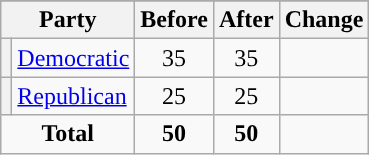<table class="wikitable" style="text-align:center;">
<tr>
</tr>
<tr>
<th colspan=2>Party</th>
<th>Before</th>
<th>After</th>
<th>Change</th>
</tr>
<tr>
<th style="background-color:"></th>
<td style="text-align:left;"><a href='#'>Democratic</a></td>
<td>35</td>
<td>35</td>
<td></td>
</tr>
<tr>
<th style="background-color:"></th>
<td style="text-align:left;"><a href='#'>Republican</a></td>
<td>25</td>
<td>25</td>
<td></td>
</tr>
<tr>
<td colspan=2><strong>Total</strong></td>
<td><strong>50</strong></td>
<td><strong>50</strong></td>
<td></td>
</tr>
</table>
